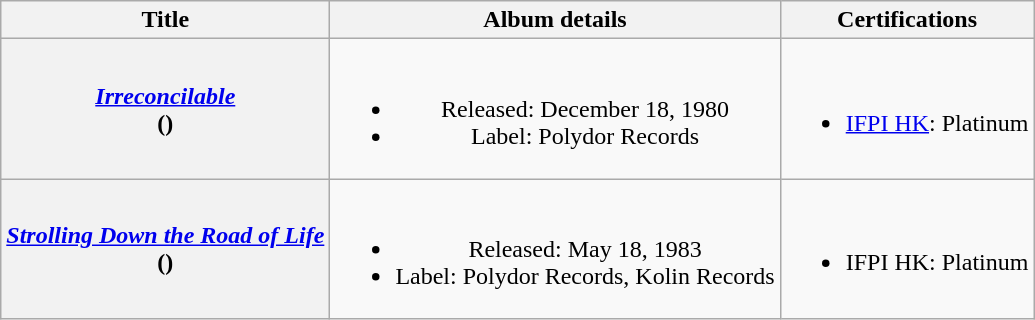<table class="wikitable plainrowheaders" style="text-align:center;">
<tr>
<th scope="col">Title</th>
<th scope="col">Album details</th>
<th scope="col">Certifications</th>
</tr>
<tr>
<th scope="row"><em><a href='#'>Irreconcilable</a></em><br>()</th>
<td><br><ul><li>Released: December 18, 1980</li><li>Label: Polydor Records</li></ul></td>
<td><br><ul><li><a href='#'>IFPI HK</a>: Platinum</li></ul></td>
</tr>
<tr>
<th scope="row"><em><a href='#'>Strolling Down the Road of Life</a></em><br>()</th>
<td><br><ul><li>Released: May 18, 1983</li><li>Label: Polydor Records, Kolin Records</li></ul></td>
<td><br><ul><li>IFPI HK: Platinum</li></ul></td>
</tr>
</table>
